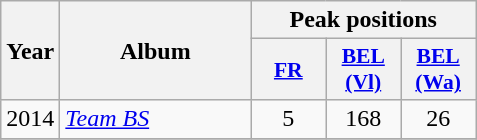<table class="wikitable">
<tr>
<th align="center" rowspan="2" width="10">Year</th>
<th align="center" rowspan="2" width="120">Album</th>
<th align="center" colspan="3" width="20">Peak positions</th>
</tr>
<tr>
<th scope="col" style="width:3em;font-size:90%;"><a href='#'>FR</a><br></th>
<th scope="col" style="width:3em;font-size:90%;"><a href='#'>BEL <br>(Vl)</a><br></th>
<th scope="col" style="width:3em;font-size:90%;"><a href='#'>BEL <br>(Wa)</a><br></th>
</tr>
<tr>
<td style="text-align:center;">2014</td>
<td><em><a href='#'>Team BS</a></em></td>
<td style="text-align:center;">5</td>
<td style="text-align:center;">168</td>
<td style="text-align:center;">26</td>
</tr>
<tr>
</tr>
</table>
